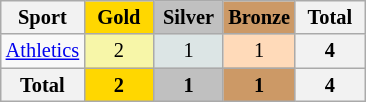<table class="wikitable sortable collapsible"style="font-size:85%; text-align:center;">
<tr>
<th>Sport</th>
<th width=40 style="background-color:gold;">Gold</th>
<th width=40 style="background-color:silver;">Silver</th>
<th width=40 style="background-color:#c96;">Bronze</th>
<th width=40>Total</th>
</tr>
<tr>
<td align=left> <a href='#'>Athletics</a></td>
<td style="background:#F7F6A8;">2</td>
<td style="background:#DCE5E5;">1</td>
<td style="background:#FFDAB9;">1</td>
<th>4</th>
</tr>
<tr>
<th>Total</th>
<th style="background:gold;">2</th>
<th style="background:silver;">1</th>
<th style="background:#c96;">1</th>
<th>4</th>
</tr>
</table>
